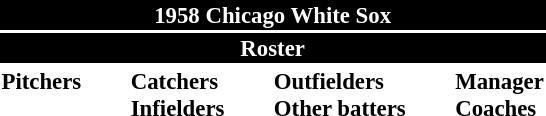<table class="toccolours" style="font-size: 95%;">
<tr>
<th colspan="10" style="background-color: black; color: white; text-align: center;">1958 Chicago White Sox</th>
</tr>
<tr>
<td colspan="10" style="background-color: black; color: white; text-align: center;"><strong>Roster</strong></td>
</tr>
<tr>
<td valign="top"><strong>Pitchers</strong><br>















</td>
<td width="25px"></td>
<td valign="top"><strong>Catchers</strong><br>



<strong>Infielders</strong>








</td>
<td width="25px"></td>
<td valign="top"><strong>Outfielders</strong><br>








<strong>Other batters</strong>
</td>
<td width="25px"></td>
<td valign="top"><strong>Manager</strong><br>
<strong>Coaches</strong>



</td>
</tr>
</table>
